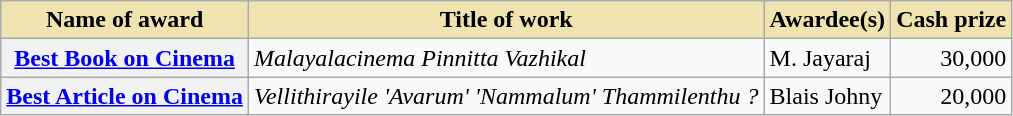<table class="wikitable plainrowheaders">
<tr>
<th style="background-color:#EFE4B0;">Name of award</th>
<th style="background-color:#EFE4B0;">Title of work</th>
<th style="background-color:#EFE4B0;">Awardee(s)</th>
<th style="background-color:#EFE4B0;">Cash prize</th>
</tr>
<tr>
<th scope="row"><a href='#'>Best Book on Cinema</a></th>
<td><em>Malayalacinema Pinnitta Vazhikal</em></td>
<td>M. Jayaraj</td>
<td align="right">30,000</td>
</tr>
<tr>
<th scope="row"><a href='#'>Best Article on Cinema</a></th>
<td><em>Vellithirayile 'Avarum' 'Nammalum' Thammilenthu ?</em></td>
<td>Blais Johny</td>
<td align="right">20,000</td>
</tr>
</table>
